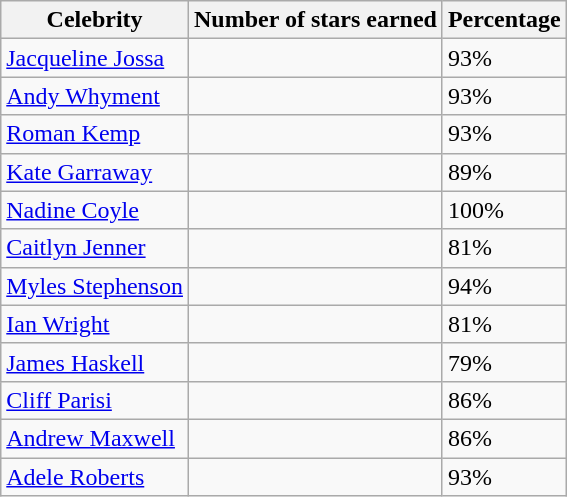<table class=wikitable >
<tr>
<th>Celebrity</th>
<th>Number of stars earned</th>
<th>Percentage</th>
</tr>
<tr>
<td><a href='#'>Jacqueline Jossa</a></td>
<td></td>
<td>93%</td>
</tr>
<tr>
<td><a href='#'>Andy Whyment</a></td>
<td></td>
<td>93%</td>
</tr>
<tr>
<td><a href='#'>Roman Kemp</a></td>
<td></td>
<td>93%</td>
</tr>
<tr>
<td><a href='#'>Kate Garraway</a></td>
<td></td>
<td>89%</td>
</tr>
<tr>
<td><a href='#'>Nadine Coyle</a></td>
<td></td>
<td>100%</td>
</tr>
<tr>
<td><a href='#'>Caitlyn Jenner</a></td>
<td></td>
<td>81%</td>
</tr>
<tr>
<td><a href='#'>Myles Stephenson</a></td>
<td></td>
<td>94%</td>
</tr>
<tr>
<td><a href='#'>Ian Wright</a></td>
<td></td>
<td>81%</td>
</tr>
<tr>
<td><a href='#'>James Haskell</a></td>
<td></td>
<td>79%</td>
</tr>
<tr>
<td><a href='#'>Cliff Parisi</a></td>
<td></td>
<td>86%</td>
</tr>
<tr>
<td><a href='#'>Andrew Maxwell</a></td>
<td></td>
<td>86%</td>
</tr>
<tr>
<td><a href='#'>Adele Roberts</a></td>
<td></td>
<td>93%</td>
</tr>
</table>
